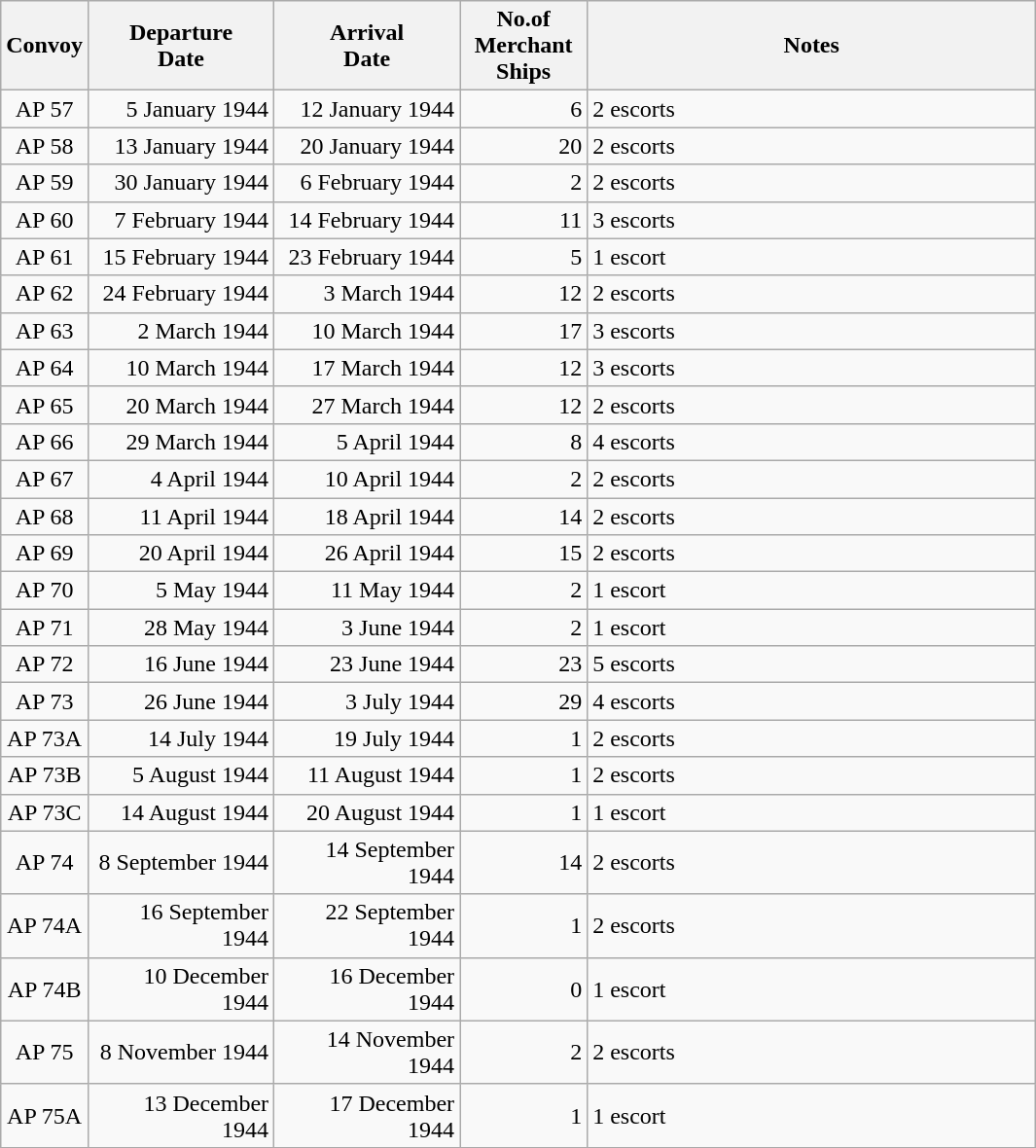<table class="wikitable sortable">
<tr>
<th scope="col" width="50px">Convoy</th>
<th scope="col" width="120px">Departure<br>Date</th>
<th scope="col" width="120px">Arrival<br>Date</th>
<th scope="col" width="80px">No.of Merchant Ships</th>
<th scope="col" width="300px">Notes</th>
</tr>
<tr>
<td align="center">AP 57</td>
<td align="right">5 January 1944</td>
<td align="right">12 January 1944</td>
<td align="right">6</td>
<td align="left">2 escorts</td>
</tr>
<tr>
<td align="center">AP 58</td>
<td align="right">13 January 1944</td>
<td align="right">20 January 1944</td>
<td align="right">20</td>
<td align="left">2 escorts</td>
</tr>
<tr>
<td align="center">AP 59</td>
<td align="right">30 January 1944</td>
<td align="right">6 February 1944</td>
<td align="right">2</td>
<td align="left">2 escorts</td>
</tr>
<tr>
<td align="center">AP 60</td>
<td align="right">7 February 1944</td>
<td align="right">14 February 1944</td>
<td align="right">11</td>
<td align="left">3 escorts</td>
</tr>
<tr>
<td align="center">AP 61</td>
<td align="right">15 February 1944</td>
<td align="right">23 February 1944</td>
<td align="right">5</td>
<td align="left">1 escort</td>
</tr>
<tr>
<td align="center">AP 62</td>
<td align="right">24 February 1944</td>
<td align="right">3 March 1944</td>
<td align="right">12</td>
<td align="left">2 escorts</td>
</tr>
<tr>
<td align="center">AP 63</td>
<td align="right">2 March 1944</td>
<td align="right">10 March 1944</td>
<td align="right">17</td>
<td align="left">3 escorts</td>
</tr>
<tr>
<td align="center">AP 64</td>
<td align="right">10 March 1944</td>
<td align="right">17 March 1944</td>
<td align="right">12</td>
<td align="left">3 escorts</td>
</tr>
<tr>
<td align="center">AP 65</td>
<td align="right">20 March 1944</td>
<td align="right">27 March 1944</td>
<td align="right">12</td>
<td align="left">2 escorts</td>
</tr>
<tr>
<td align="center">AP 66</td>
<td align="right">29 March 1944</td>
<td align="right">5 April 1944</td>
<td align="right">8</td>
<td align="left">4 escorts</td>
</tr>
<tr>
<td align="center">AP 67</td>
<td align="right">4 April 1944</td>
<td align="right">10 April 1944</td>
<td align="right">2</td>
<td align="left">2 escorts</td>
</tr>
<tr>
<td align="center">AP 68</td>
<td align="right">11 April 1944</td>
<td align="right">18 April 1944</td>
<td align="right">14</td>
<td align="left">2 escorts</td>
</tr>
<tr>
<td align="center">AP 69</td>
<td align="right">20 April 1944</td>
<td align="right">26 April 1944</td>
<td align="right">15</td>
<td align="left">2 escorts</td>
</tr>
<tr>
<td align="center">AP 70</td>
<td align="right">5 May 1944</td>
<td align="right">11 May 1944</td>
<td align="right">2</td>
<td align="left">1 escort</td>
</tr>
<tr>
<td align="center">AP 71</td>
<td align="right">28 May 1944</td>
<td align="right">3 June 1944</td>
<td align="right">2</td>
<td align="left">1 escort</td>
</tr>
<tr>
<td align="center">AP 72</td>
<td align="right">16 June 1944</td>
<td align="right">23 June 1944</td>
<td align="right">23</td>
<td align="left">5 escorts</td>
</tr>
<tr>
<td align="center">AP 73</td>
<td align="right">26 June 1944</td>
<td align="right">3 July 1944</td>
<td align="right">29</td>
<td align="left">4 escorts</td>
</tr>
<tr>
<td align="center">AP 73A</td>
<td align="right">14 July 1944</td>
<td align="right">19 July 1944</td>
<td align="right">1</td>
<td align="left">2 escorts</td>
</tr>
<tr>
<td align="center">AP 73B</td>
<td align="right">5 August 1944</td>
<td align="right">11 August 1944</td>
<td align="right">1</td>
<td align="left">2 escorts</td>
</tr>
<tr>
<td align="center">AP 73C</td>
<td align="right">14 August 1944</td>
<td align="right">20 August 1944</td>
<td align="right">1</td>
<td align="left">1 escort</td>
</tr>
<tr>
<td align="center">AP 74</td>
<td align="right">8 September 1944</td>
<td align="right">14 September 1944</td>
<td align="right">14</td>
<td align="left">2 escorts</td>
</tr>
<tr>
<td align="center">AP 74A</td>
<td align="right">16 September 1944</td>
<td align="right">22 September 1944</td>
<td align="right">1</td>
<td align="left">2 escorts</td>
</tr>
<tr>
<td align="center">AP 74B</td>
<td align="right">10 December 1944</td>
<td align="right">16 December 1944</td>
<td align="right">0</td>
<td align="left">1 escort</td>
</tr>
<tr>
<td align="center">AP 75</td>
<td align="right">8 November 1944</td>
<td align="right">14 November 1944</td>
<td align="right">2</td>
<td align="left">2 escorts</td>
</tr>
<tr>
<td align="center">AP 75A</td>
<td align="right">13 December 1944</td>
<td align="right">17 December 1944</td>
<td align="right">1</td>
<td align="left">1 escort</td>
</tr>
<tr>
</tr>
</table>
